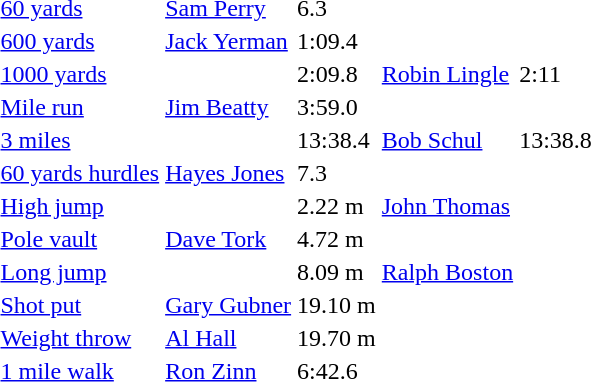<table>
<tr>
<td><a href='#'>60 yards</a></td>
<td><a href='#'>Sam Perry</a></td>
<td>6.3</td>
<td></td>
<td></td>
<td></td>
<td></td>
</tr>
<tr>
<td><a href='#'>600 yards</a></td>
<td><a href='#'>Jack Yerman</a></td>
<td>1:09.4</td>
<td></td>
<td></td>
<td></td>
<td></td>
</tr>
<tr>
<td><a href='#'>1000 yards</a></td>
<td></td>
<td>2:09.8</td>
<td><a href='#'>Robin Lingle</a></td>
<td>2:11</td>
<td></td>
<td></td>
</tr>
<tr>
<td><a href='#'>Mile run</a></td>
<td><a href='#'>Jim Beatty</a></td>
<td>3:59.0</td>
<td></td>
<td></td>
<td></td>
<td></td>
</tr>
<tr>
<td><a href='#'>3 miles</a></td>
<td></td>
<td>13:38.4</td>
<td><a href='#'>Bob Schul</a></td>
<td>13:38.8</td>
<td></td>
<td></td>
</tr>
<tr>
<td><a href='#'>60 yards hurdles</a></td>
<td><a href='#'>Hayes Jones</a></td>
<td>7.3</td>
<td></td>
<td></td>
<td></td>
<td></td>
</tr>
<tr>
<td><a href='#'>High jump</a></td>
<td></td>
<td>2.22 m</td>
<td><a href='#'>John Thomas</a></td>
<td></td>
<td></td>
<td></td>
</tr>
<tr>
<td><a href='#'>Pole vault</a></td>
<td><a href='#'>Dave Tork</a></td>
<td>4.72 m</td>
<td></td>
<td></td>
<td></td>
<td></td>
</tr>
<tr>
<td><a href='#'>Long jump</a></td>
<td></td>
<td>8.09 m</td>
<td><a href='#'>Ralph Boston</a></td>
<td></td>
<td></td>
<td></td>
</tr>
<tr>
<td><a href='#'>Shot put</a></td>
<td><a href='#'>Gary Gubner</a></td>
<td>19.10 m</td>
<td></td>
<td></td>
<td></td>
<td></td>
</tr>
<tr>
<td><a href='#'>Weight throw</a></td>
<td><a href='#'>Al Hall</a></td>
<td>19.70 m</td>
<td></td>
<td></td>
<td></td>
<td></td>
</tr>
<tr>
<td><a href='#'>1 mile walk</a></td>
<td><a href='#'>Ron Zinn</a></td>
<td>6:42.6</td>
<td></td>
<td></td>
<td></td>
<td></td>
</tr>
</table>
